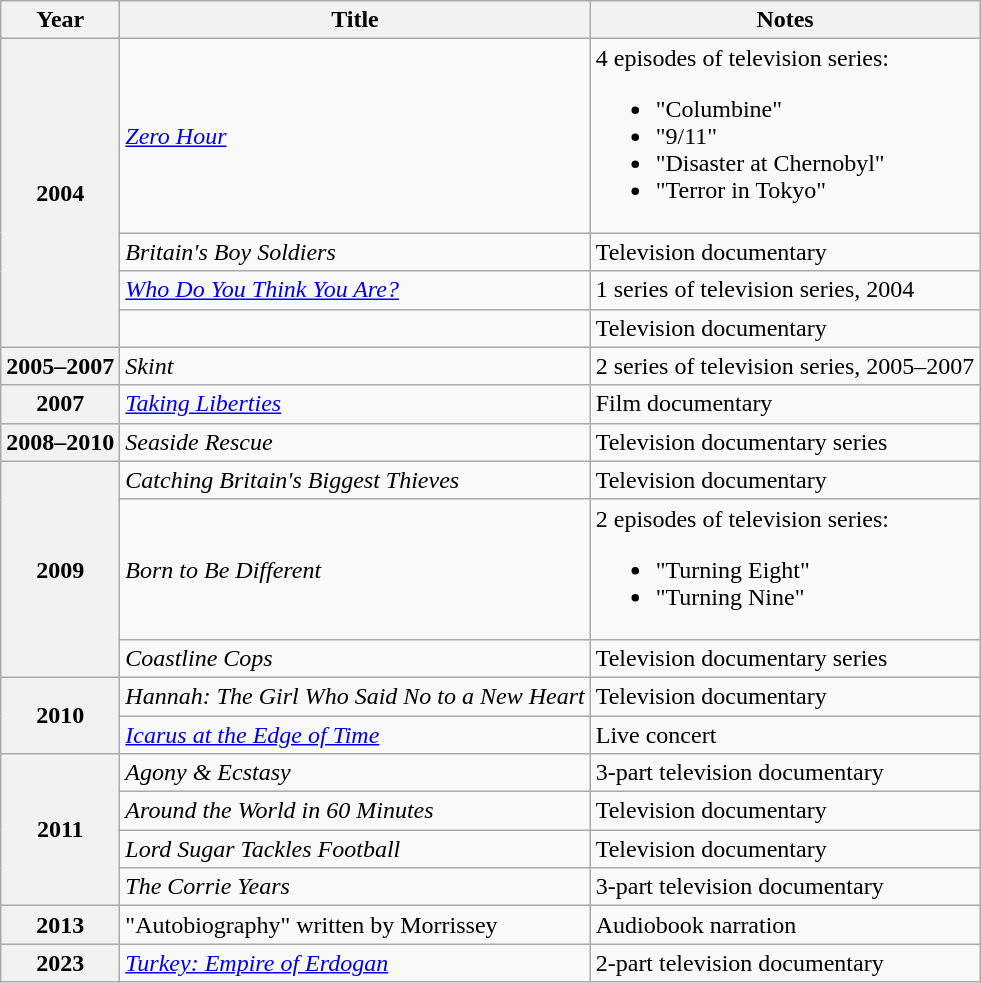<table class="wikitable plainrowheaders sortable">
<tr>
<th scope=col>Year</th>
<th scope=col>Title</th>
<th ! scope=col class=unsortable>Notes</th>
</tr>
<tr>
<th rowspan="4" scope="row">2004</th>
<td><em><a href='#'>Zero Hour</a></em></td>
<td>4 episodes of television series:<br><ul><li>"Columbine"</li><li>"9/11"</li><li>"Disaster at Chernobyl"</li><li>"Terror in Tokyo"</li></ul></td>
</tr>
<tr>
<td><em>Britain's Boy Soldiers</em></td>
<td>Television documentary</td>
</tr>
<tr>
<td><em><a href='#'>Who Do You Think You Are?</a></em></td>
<td>1 series of television series, 2004</td>
</tr>
<tr>
<td><em></em></td>
<td>Television documentary</td>
</tr>
<tr>
<th scope=row>2005–2007</th>
<td><em>Skint</em></td>
<td>2 series of television series, 2005–2007</td>
</tr>
<tr>
<th scope=row>2007</th>
<td><em><a href='#'>Taking Liberties</a></em></td>
<td>Film documentary</td>
</tr>
<tr>
<th scope=row>2008–2010</th>
<td><em>Seaside Rescue</em></td>
<td>Television documentary series</td>
</tr>
<tr>
<th rowspan="3" scope="row">2009</th>
<td><em>Catching Britain's Biggest Thieves</em></td>
<td>Television documentary</td>
</tr>
<tr>
<td><em>Born to Be Different</em></td>
<td>2 episodes of television series:<br><ul><li>"Turning Eight"</li><li>"Turning Nine"</li></ul></td>
</tr>
<tr>
<td><em>Coastline Cops</em></td>
<td>Television documentary series</td>
</tr>
<tr>
<th rowspan="2" scope="row">2010</th>
<td><em>Hannah: The Girl Who Said No to a New Heart</em></td>
<td>Television documentary</td>
</tr>
<tr>
<td><em><a href='#'>Icarus at the Edge of Time</a></em></td>
<td>Live concert</td>
</tr>
<tr>
<th rowspan="4" scope="row">2011</th>
<td><em>Agony & Ecstasy</em></td>
<td>3-part television documentary</td>
</tr>
<tr>
<td><em>Around the World in 60 Minutes</em></td>
<td>Television documentary</td>
</tr>
<tr>
<td><em>Lord Sugar Tackles Football</em></td>
<td>Television documentary</td>
</tr>
<tr>
<td><em>The Corrie Years</em></td>
<td>3-part television documentary</td>
</tr>
<tr>
<th scope=row>2013</th>
<td>"Autobiography" written by Morrissey</td>
<td>Audiobook narration</td>
</tr>
<tr>
<th scope=row>2023</th>
<td><em><a href='#'>Turkey: Empire of Erdogan</a></em></td>
<td>2-part television documentary</td>
</tr>
</table>
